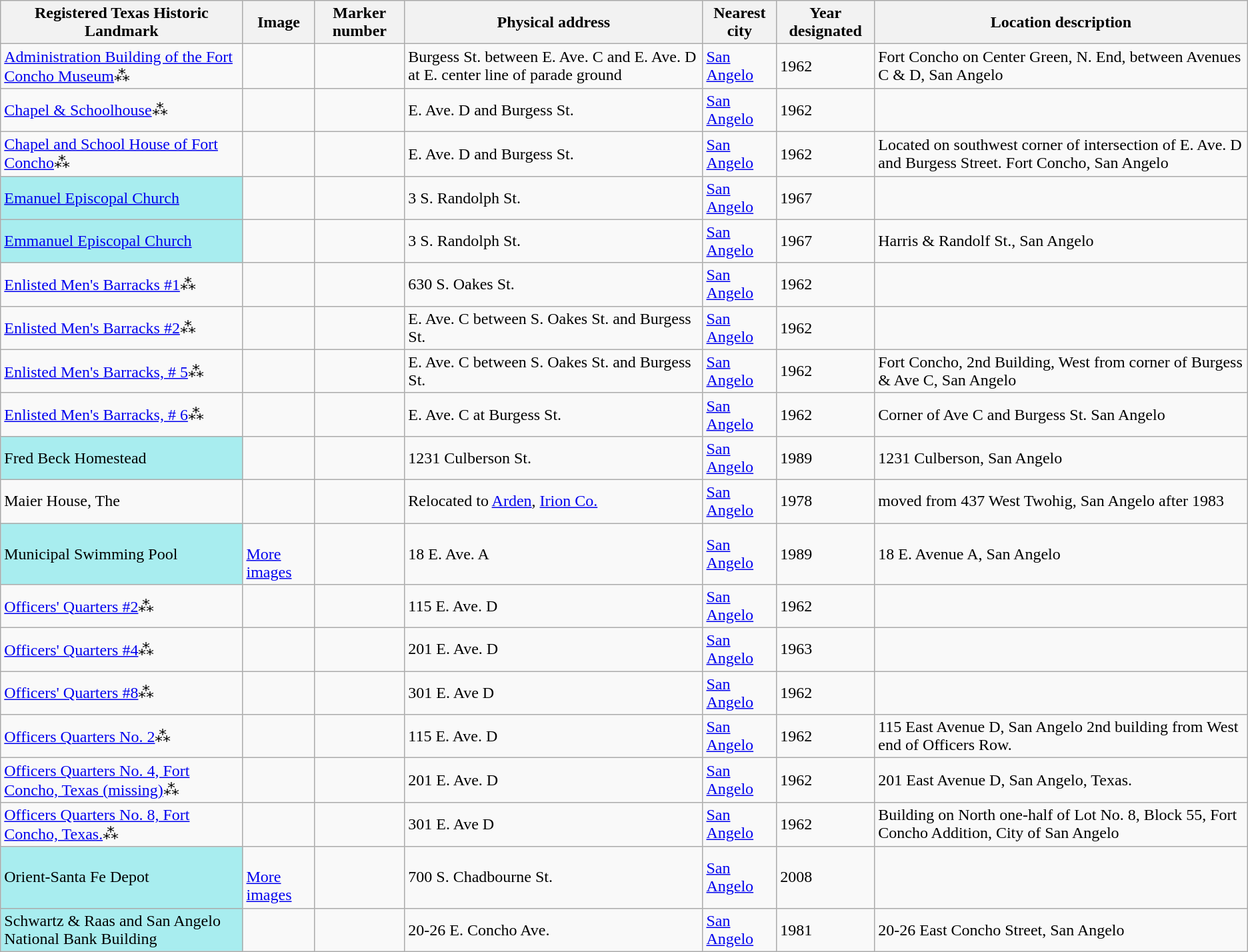<table class="wikitable sortable">
<tr>
<th>Registered Texas Historic Landmark</th>
<th>Image</th>
<th>Marker number</th>
<th>Physical address</th>
<th>Nearest city</th>
<th>Year designated</th>
<th>Location description</th>
</tr>
<tr>
<td><a href='#'>Administration Building of the Fort Concho Museum</a>⁂</td>
<td></td>
<td></td>
<td>Burgess St. between E. Ave. C and E. Ave. D at E. center line of parade ground<br></td>
<td><a href='#'>San Angelo</a></td>
<td>1962</td>
<td>Fort Concho on Center Green, N. End, between Avenues C & D, San Angelo</td>
</tr>
<tr>
<td><a href='#'>Chapel & Schoolhouse</a>⁂</td>
<td></td>
<td></td>
<td>E. Ave. D and Burgess St.<br></td>
<td><a href='#'>San Angelo</a></td>
<td>1962</td>
<td></td>
</tr>
<tr>
<td><a href='#'>Chapel and School House of Fort Concho</a>⁂</td>
<td></td>
<td></td>
<td>E. Ave. D and Burgess St.<br></td>
<td><a href='#'>San Angelo</a></td>
<td>1962</td>
<td>Located on southwest corner of intersection of E. Ave. D and Burgess Street. Fort Concho, San Angelo</td>
</tr>
<tr>
<td style="background: #A8EDEF"><a href='#'>Emanuel Episcopal Church</a></td>
<td></td>
<td></td>
<td>3 S. Randolph St.<br></td>
<td><a href='#'>San Angelo</a></td>
<td>1967</td>
<td></td>
</tr>
<tr>
<td style="background: #A8EDEF"><a href='#'>Emmanuel Episcopal Church</a></td>
<td></td>
<td></td>
<td>3 S. Randolph St.<br></td>
<td><a href='#'>San Angelo</a></td>
<td>1967</td>
<td>Harris & Randolf St., San Angelo</td>
</tr>
<tr>
<td><a href='#'>Enlisted Men's Barracks #1</a>⁂</td>
<td></td>
<td></td>
<td>630 S. Oakes St.<br></td>
<td><a href='#'>San Angelo</a></td>
<td>1962</td>
<td></td>
</tr>
<tr>
<td><a href='#'>Enlisted Men's Barracks #2</a>⁂</td>
<td></td>
<td></td>
<td>E. Ave. C between S. Oakes St. and Burgess St.<br></td>
<td><a href='#'>San Angelo</a></td>
<td>1962</td>
<td></td>
</tr>
<tr>
<td><a href='#'>Enlisted Men's Barracks, # 5</a>⁂</td>
<td></td>
<td></td>
<td>E. Ave. C between S. Oakes St. and Burgess St.<br></td>
<td><a href='#'>San Angelo</a></td>
<td>1962</td>
<td>Fort Concho, 2nd Building, West from corner of Burgess & Ave C, San Angelo</td>
</tr>
<tr>
<td><a href='#'>Enlisted Men's Barracks, # 6</a>⁂</td>
<td></td>
<td></td>
<td>E. Ave. C at Burgess St.<br></td>
<td><a href='#'>San Angelo</a></td>
<td>1962</td>
<td>Corner of Ave C and Burgess St. San Angelo</td>
</tr>
<tr>
<td style="background: #A8EDEF">Fred Beck Homestead</td>
<td></td>
<td></td>
<td>1231 Culberson St.<br></td>
<td><a href='#'>San Angelo</a></td>
<td>1989</td>
<td>1231 Culberson, San Angelo</td>
</tr>
<tr>
<td>Maier House, The</td>
<td></td>
<td></td>
<td>Relocated to <a href='#'>Arden</a>, <a href='#'>Irion Co.</a></td>
<td><a href='#'>San Angelo</a></td>
<td>1978</td>
<td>moved from 437 West Twohig, San Angelo after 1983</td>
</tr>
<tr>
<td style="background: #A8EDEF">Municipal Swimming Pool</td>
<td><br> <a href='#'>More images</a></td>
<td></td>
<td>18 E. Ave. A<br></td>
<td><a href='#'>San Angelo</a></td>
<td>1989</td>
<td>18 E. Avenue A, San Angelo</td>
</tr>
<tr>
<td><a href='#'>Officers' Quarters #2</a>⁂</td>
<td></td>
<td></td>
<td>115 E. Ave. D<br></td>
<td><a href='#'>San Angelo</a></td>
<td>1962</td>
<td></td>
</tr>
<tr>
<td><a href='#'>Officers' Quarters #4</a>⁂</td>
<td></td>
<td></td>
<td>201 E. Ave. D<br></td>
<td><a href='#'>San Angelo</a></td>
<td>1963</td>
<td></td>
</tr>
<tr>
<td><a href='#'>Officers' Quarters #8</a>⁂</td>
<td></td>
<td></td>
<td>301 E. Ave D<br></td>
<td><a href='#'>San Angelo</a></td>
<td>1962</td>
<td></td>
</tr>
<tr>
<td><a href='#'>Officers Quarters No. 2</a>⁂</td>
<td></td>
<td></td>
<td>115 E. Ave. D<br></td>
<td><a href='#'>San Angelo</a></td>
<td>1962</td>
<td>115 East Avenue D, San Angelo 2nd building from West end of Officers Row.</td>
</tr>
<tr>
<td><a href='#'>Officers Quarters No. 4, Fort Concho, Texas (missing)</a>⁂</td>
<td></td>
<td></td>
<td>201 E. Ave. D<br></td>
<td><a href='#'>San Angelo</a></td>
<td>1962</td>
<td>201 East Avenue D, San Angelo, Texas.</td>
</tr>
<tr>
<td><a href='#'>Officers Quarters No. 8, Fort Concho, Texas.</a>⁂</td>
<td></td>
<td></td>
<td>301 E. Ave D<br></td>
<td><a href='#'>San Angelo</a></td>
<td>1962</td>
<td>Building on North one-half of Lot No. 8, Block 55, Fort Concho Addition, City of San Angelo</td>
</tr>
<tr>
<td style="background: #A8EDEF">Orient-Santa Fe Depot</td>
<td><br> <a href='#'>More images</a></td>
<td></td>
<td>700 S. Chadbourne St.<br></td>
<td><a href='#'>San Angelo</a></td>
<td>2008</td>
<td></td>
</tr>
<tr>
<td style="background: #A8EDEF">Schwartz & Raas and San Angelo National Bank Building</td>
<td></td>
<td></td>
<td>20-26 E. Concho Ave.<br></td>
<td><a href='#'>San Angelo</a></td>
<td>1981</td>
<td>20-26 East Concho Street, San Angelo</td>
</tr>
</table>
